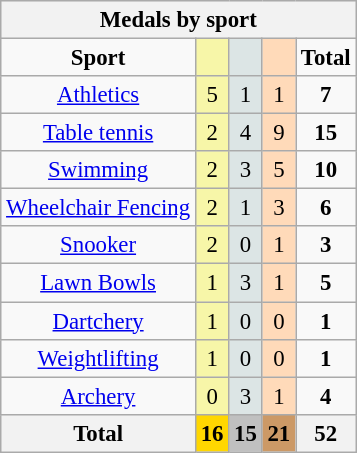<table class="wikitable" style="font-size:95%">
<tr style="background:#efefef;">
<th colspan=5>Medals by sport</th>
</tr>
<tr style="text-align:center;">
<td><strong>Sport</strong></td>
<td bgcolor=#f7f6a8></td>
<td bgcolor=#dce5e5></td>
<td bgcolor=#ffdab9></td>
<td><strong>Total</strong></td>
</tr>
<tr style="text-align:center;">
<td><a href='#'>Athletics</a></td>
<td style="background:#F7F6A8;">5</td>
<td style="background:#DCE5E5;">1</td>
<td style="background:#FFDAB9;">1</td>
<td><strong>7</strong></td>
</tr>
<tr style="text-align:center;">
<td><a href='#'>Table tennis</a></td>
<td style="background:#F7F6A8;">2</td>
<td style="background:#DCE5E5;">4</td>
<td style="background:#FFDAB9;">9</td>
<td><strong>15</strong></td>
</tr>
<tr style="text-align:center;">
<td><a href='#'>Swimming</a></td>
<td style="background:#F7F6A8;">2</td>
<td style="background:#DCE5E5;">3</td>
<td style="background:#FFDAB9;">5</td>
<td><strong>10</strong></td>
</tr>
<tr style="text-align:center;">
<td><a href='#'>Wheelchair Fencing</a></td>
<td style="background:#F7F6A8;">2</td>
<td style="background:#DCE5E5;">1</td>
<td style="background:#FFDAB9;">3</td>
<td><strong>6</strong></td>
</tr>
<tr style="text-align:center;">
<td><a href='#'>Snooker</a></td>
<td style="background:#F7F6A8;">2</td>
<td style="background:#DCE5E5;">0</td>
<td style="background:#FFDAB9;">1</td>
<td><strong>3</strong></td>
</tr>
<tr style="text-align:center;">
<td><a href='#'>Lawn Bowls</a></td>
<td style="background:#F7F6A8;">1</td>
<td style="background:#DCE5E5;">3</td>
<td style="background:#FFDAB9;">1</td>
<td><strong>5</strong></td>
</tr>
<tr style="text-align:center;">
<td><a href='#'>Dartchery</a></td>
<td style="background:#F7F6A8;">1</td>
<td style="background:#DCE5E5;">0</td>
<td style="background:#FFDAB9;">0</td>
<td><strong>1</strong></td>
</tr>
<tr style="text-align:center;">
<td><a href='#'>Weightlifting</a></td>
<td style="background:#F7F6A8;">1</td>
<td style="background:#DCE5E5;">0</td>
<td style="background:#FFDAB9;">0</td>
<td><strong>1</strong></td>
</tr>
<tr style="text-align:center;">
<td><a href='#'>Archery</a></td>
<td style="background:#F7F6A8;">0</td>
<td style="background:#DCE5E5;">3</td>
<td style="background:#FFDAB9;">1</td>
<td><strong>4</strong></td>
</tr>
<tr>
<th>Total</th>
<th style="background:gold;">16</th>
<th style="background:silver;">15</th>
<th style="background:#c96;">21</th>
<th>52</th>
</tr>
</table>
